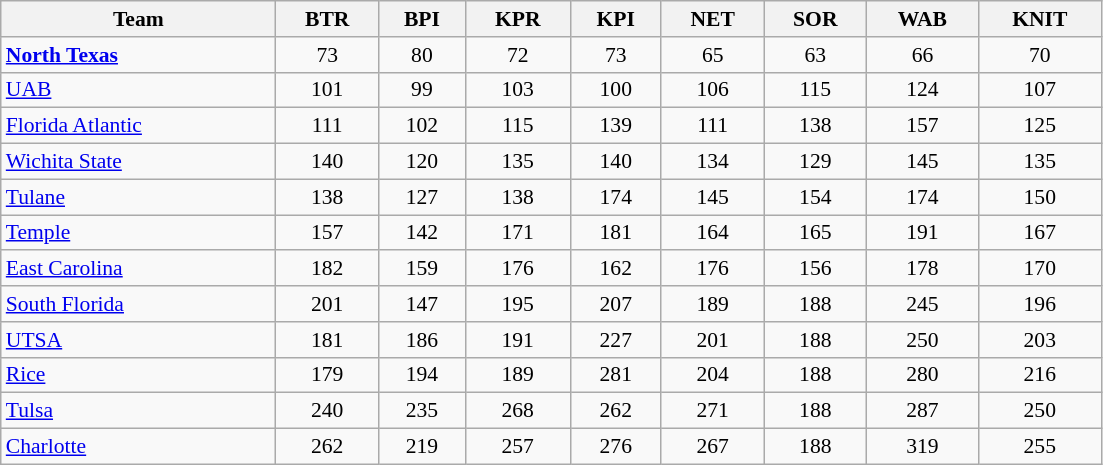<table class="wikitable sortable mw-collapsible mw-collapsed" style="text-align: center; font-size:90%; width:551pt;">
<tr>
<th>Team</th>
<th data-sort-type="number">BTR</th>
<th data-sort-type="number">BPI</th>
<th data-sort-type="number">KPR</th>
<th data-sort-type="number">KPI</th>
<th data-sort-type="number">NET</th>
<th data-sort-type="number">SOR</th>
<th data-sort-type="number">WAB</th>
<th data-sort-type="number">KNIT</th>
</tr>
<tr>
<td align="left"><strong><a href='#'>North Texas</a></strong></td>
<td>73</td>
<td>80</td>
<td>72</td>
<td>73</td>
<td>65</td>
<td>63</td>
<td>66</td>
<td>70</td>
</tr>
<tr>
<td align="left"><a href='#'>UAB</a></td>
<td>101</td>
<td>99</td>
<td>103</td>
<td>100</td>
<td>106</td>
<td>115</td>
<td>124</td>
<td>107</td>
</tr>
<tr>
<td align="left"><a href='#'>Florida Atlantic</a></td>
<td>111</td>
<td>102</td>
<td>115</td>
<td>139</td>
<td>111</td>
<td>138</td>
<td>157</td>
<td>125</td>
</tr>
<tr>
<td align="left"><a href='#'>Wichita State</a></td>
<td>140</td>
<td>120</td>
<td>135</td>
<td>140</td>
<td>134</td>
<td>129</td>
<td>145</td>
<td>135</td>
</tr>
<tr>
<td align="left"><a href='#'>Tulane</a></td>
<td>138</td>
<td>127</td>
<td>138</td>
<td>174</td>
<td>145</td>
<td>154</td>
<td>174</td>
<td>150</td>
</tr>
<tr>
<td align="left"><a href='#'>Temple</a></td>
<td>157</td>
<td>142</td>
<td>171</td>
<td>181</td>
<td>164</td>
<td>165</td>
<td>191</td>
<td>167</td>
</tr>
<tr>
<td align="left"><a href='#'>East Carolina</a></td>
<td>182</td>
<td>159</td>
<td>176</td>
<td>162</td>
<td>176</td>
<td>156</td>
<td>178</td>
<td>170</td>
</tr>
<tr>
<td align="left"><a href='#'>South Florida</a></td>
<td>201</td>
<td>147</td>
<td>195</td>
<td>207</td>
<td>189</td>
<td>188</td>
<td>245</td>
<td>196</td>
</tr>
<tr>
<td align="left"><a href='#'>UTSA</a></td>
<td>181</td>
<td>186</td>
<td>191</td>
<td>227</td>
<td>201</td>
<td>188</td>
<td>250</td>
<td>203</td>
</tr>
<tr>
<td align="left"><a href='#'>Rice</a></td>
<td>179</td>
<td>194</td>
<td>189</td>
<td>281</td>
<td>204</td>
<td>188</td>
<td>280</td>
<td>216</td>
</tr>
<tr>
<td align="left"><a href='#'>Tulsa</a></td>
<td>240</td>
<td>235</td>
<td>268</td>
<td>262</td>
<td>271</td>
<td>188</td>
<td>287</td>
<td>250</td>
</tr>
<tr>
<td align="left"><a href='#'>Charlotte</a></td>
<td>262</td>
<td>219</td>
<td>257</td>
<td>276</td>
<td>267</td>
<td>188</td>
<td>319</td>
<td>255</td>
</tr>
</table>
